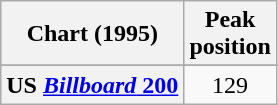<table class="wikitable sortable plainrowheaders">
<tr>
<th scope="col">Chart (1995)</th>
<th scope="col">Peak<br>position</th>
</tr>
<tr>
</tr>
<tr>
</tr>
<tr>
</tr>
<tr>
</tr>
<tr>
</tr>
<tr>
</tr>
<tr>
<th scope="row">US <a href='#'><em>Billboard</em> 200</a></th>
<td align="center">129</td>
</tr>
</table>
